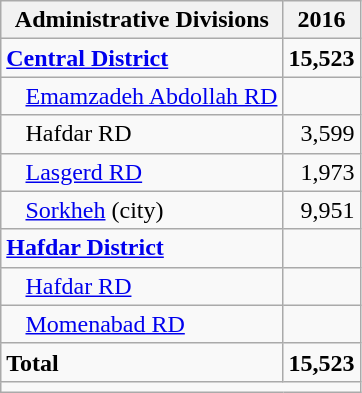<table class="wikitable">
<tr>
<th>Administrative Divisions</th>
<th>2016</th>
</tr>
<tr>
<td><strong><a href='#'>Central District</a></strong></td>
<td style="text-align: right;"><strong>15,523</strong></td>
</tr>
<tr>
<td style="padding-left: 1em;"><a href='#'>Emamzadeh Abdollah RD</a></td>
<td style="text-align: right;"></td>
</tr>
<tr>
<td style="padding-left: 1em;">Hafdar RD</td>
<td style="text-align: right;">3,599</td>
</tr>
<tr>
<td style="padding-left: 1em;"><a href='#'>Lasgerd RD</a></td>
<td style="text-align: right;">1,973</td>
</tr>
<tr>
<td style="padding-left: 1em;"><a href='#'>Sorkheh</a> (city)</td>
<td style="text-align: right;">9,951</td>
</tr>
<tr>
<td><strong><a href='#'>Hafdar District</a></strong></td>
<td style="text-align: right;"></td>
</tr>
<tr>
<td style="padding-left: 1em;"><a href='#'>Hafdar RD</a></td>
<td style="text-align: right;"></td>
</tr>
<tr>
<td style="padding-left: 1em;"><a href='#'>Momenabad RD</a></td>
<td style="text-align: right;"></td>
</tr>
<tr>
<td><strong>Total</strong></td>
<td style="text-align: right;"><strong>15,523</strong></td>
</tr>
<tr>
<td colspan=2></td>
</tr>
</table>
